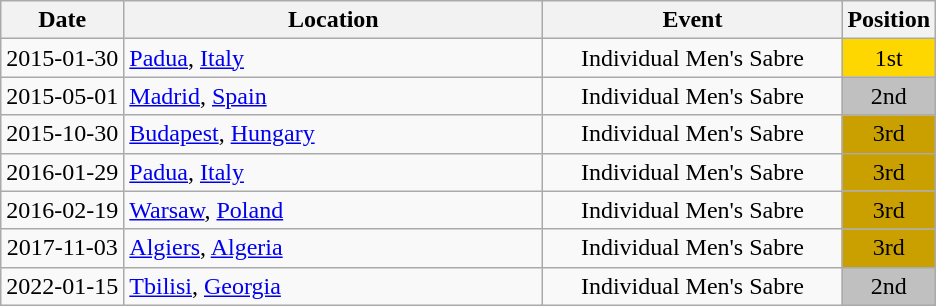<table class="wikitable" style="text-align:center;">
<tr>
<th>Date</th>
<th style="width:17em">Location</th>
<th style="width:12em">Event</th>
<th>Position</th>
</tr>
<tr>
<td>2015-01-30</td>
<td rowspan="1" align="left"> <a href='#'>Padua</a>, <a href='#'>Italy</a></td>
<td>Individual Men's Sabre</td>
<td bgcolor="gold">1st</td>
</tr>
<tr>
<td>2015-05-01</td>
<td rowspan="1" align="left"> <a href='#'>Madrid</a>, <a href='#'>Spain</a></td>
<td>Individual Men's Sabre</td>
<td bgcolor="silver">2nd</td>
</tr>
<tr>
<td>2015-10-30</td>
<td rowspan="1" align="left"> <a href='#'>Budapest</a>, <a href='#'>Hungary</a></td>
<td>Individual Men's Sabre</td>
<td bgcolor="caramel">3rd</td>
</tr>
<tr>
<td>2016-01-29</td>
<td rowspan="1" align="left"> <a href='#'>Padua</a>, <a href='#'>Italy</a></td>
<td>Individual Men's Sabre</td>
<td bgcolor="caramel">3rd</td>
</tr>
<tr>
<td>2016-02-19</td>
<td rowspan="1" align="left"> <a href='#'>Warsaw</a>, <a href='#'>Poland</a></td>
<td>Individual Men's Sabre</td>
<td bgcolor="caramel">3rd</td>
</tr>
<tr>
<td rowspan="1">2017-11-03</td>
<td rowspan="1" align="left"> <a href='#'>Algiers</a>, <a href='#'>Algeria</a></td>
<td>Individual Men's Sabre</td>
<td bgcolor="caramel">3rd</td>
</tr>
<tr>
<td>2022-01-15</td>
<td rowspan="1" align="left"> <a href='#'>Tbilisi</a>, <a href='#'>Georgia</a></td>
<td>Individual Men's Sabre</td>
<td bgcolor="silver">2nd</td>
</tr>
</table>
